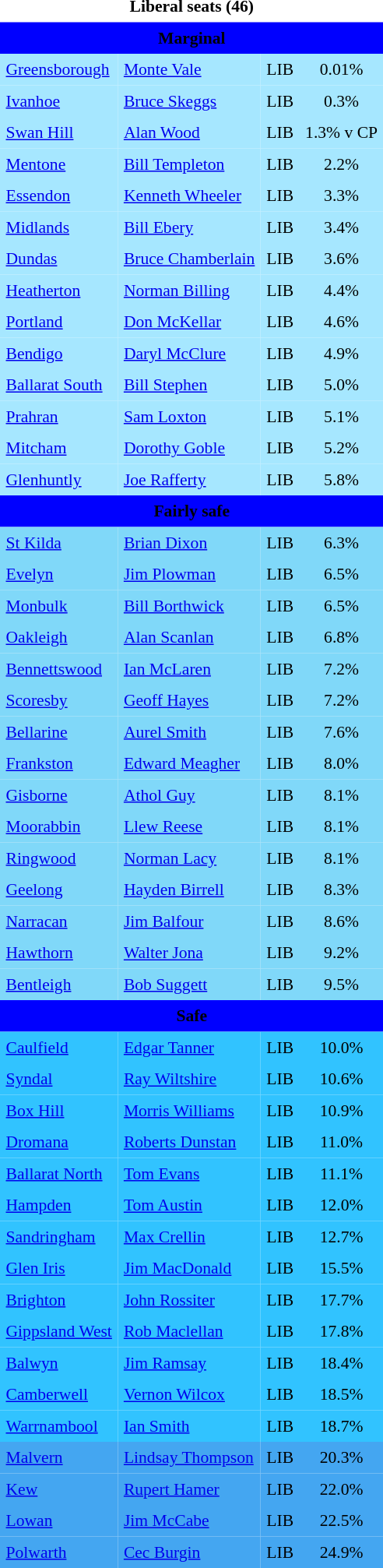<table class="toccolours" cellpadding="5" cellspacing="0" style="float:left; margin-right:.5em; margin-top:.4em; font-size:90%;">
<tr>
<td COLSPAN=4 align="center"><strong>Liberal seats (46)</strong></td>
</tr>
<tr>
<td COLSPAN=4 align="center" bgcolor="Blue"><span><strong>Marginal</strong></span></td>
</tr>
<tr>
<td align="left" bgcolor="A6E7FF"><a href='#'>Greensborough</a></td>
<td align="left" bgcolor="A6E7FF"><a href='#'>Monte Vale</a></td>
<td align="left" bgcolor="A6E7FF">LIB</td>
<td align="center" bgcolor="A6E7FF">0.01%</td>
</tr>
<tr>
<td align="left" bgcolor="A6E7FF"><a href='#'>Ivanhoe</a></td>
<td align="left" bgcolor="A6E7FF"><a href='#'>Bruce Skeggs</a></td>
<td align="left" bgcolor="A6E7FF">LIB</td>
<td align="center" bgcolor="A6E7FF">0.3%</td>
</tr>
<tr>
<td align="left" bgcolor="A6E7FF"><a href='#'>Swan Hill</a></td>
<td align="left" bgcolor="A6E7FF"><a href='#'>Alan Wood</a></td>
<td align="left" bgcolor="A6E7FF">LIB</td>
<td align="center" bgcolor="A6E7FF">1.3% v CP</td>
</tr>
<tr>
<td align="left" bgcolor="A6E7FF"><a href='#'>Mentone</a></td>
<td align="left" bgcolor="A6E7FF"><a href='#'>Bill Templeton</a></td>
<td align="left" bgcolor="A6E7FF">LIB</td>
<td align="center" bgcolor="A6E7FF">2.2%</td>
</tr>
<tr>
<td align="left" bgcolor="A6E7FF"><a href='#'>Essendon</a></td>
<td align="left" bgcolor="A6E7FF"><a href='#'>Kenneth Wheeler</a></td>
<td align="left" bgcolor="A6E7FF">LIB</td>
<td align="center" bgcolor="A6E7FF">3.3%</td>
</tr>
<tr>
<td align="left" bgcolor="A6E7FF"><a href='#'>Midlands</a></td>
<td align="left" bgcolor="A6E7FF"><a href='#'>Bill Ebery</a></td>
<td align="left" bgcolor="A6E7FF">LIB</td>
<td align="center" bgcolor="A6E7FF">3.4%</td>
</tr>
<tr>
<td align="left" bgcolor="A6E7FF"><a href='#'>Dundas</a></td>
<td align="left" bgcolor="A6E7FF"><a href='#'>Bruce Chamberlain</a></td>
<td align="left" bgcolor="A6E7FF">LIB</td>
<td align="center" bgcolor="A6E7FF">3.6%</td>
</tr>
<tr>
<td align="left" bgcolor="A6E7FF"><a href='#'>Heatherton</a></td>
<td align="left" bgcolor="A6E7FF"><a href='#'>Norman Billing</a></td>
<td align="left" bgcolor="A6E7FF">LIB</td>
<td align="center" bgcolor="A6E7FF">4.4%</td>
</tr>
<tr>
<td align="left" bgcolor="A6E7FF"><a href='#'>Portland</a></td>
<td align="left" bgcolor="A6E7FF"><a href='#'>Don McKellar</a></td>
<td align="left" bgcolor="A6E7FF">LIB</td>
<td align="center" bgcolor="A6E7FF">4.6%</td>
</tr>
<tr>
<td align="left" bgcolor="A6E7FF"><a href='#'>Bendigo</a></td>
<td align="left" bgcolor="A6E7FF"><a href='#'>Daryl McClure</a></td>
<td align="left" bgcolor="A6E7FF">LIB</td>
<td align="center" bgcolor="A6E7FF">4.9%</td>
</tr>
<tr>
<td align="left" bgcolor="A6E7FF"><a href='#'>Ballarat South</a></td>
<td align="left" bgcolor="A6E7FF"><a href='#'>Bill Stephen</a></td>
<td align="left" bgcolor="A6E7FF">LIB</td>
<td align="center" bgcolor="A6E7FF">5.0%</td>
</tr>
<tr>
<td align="left" bgcolor="A6E7FF"><a href='#'>Prahran</a></td>
<td align="left" bgcolor="A6E7FF"><a href='#'>Sam Loxton</a></td>
<td align="left" bgcolor="A6E7FF">LIB</td>
<td align="center" bgcolor="A6E7FF">5.1%</td>
</tr>
<tr>
<td align="left" bgcolor="A6E7FF"><a href='#'>Mitcham</a></td>
<td align="left" bgcolor="A6E7FF"><a href='#'>Dorothy Goble</a></td>
<td align="left" bgcolor="A6E7FF">LIB</td>
<td align="center" bgcolor="A6E7FF">5.2%</td>
</tr>
<tr>
<td align="left" bgcolor="A6E7FF"><a href='#'>Glenhuntly</a></td>
<td align="left" bgcolor="A6E7FF"><a href='#'>Joe Rafferty</a></td>
<td align="left" bgcolor="A6E7FF">LIB</td>
<td align="center" bgcolor="A6E7FF">5.8%</td>
</tr>
<tr>
<td COLSPAN=4 align="center" bgcolor="blue"><span><strong>Fairly safe</strong></span></td>
</tr>
<tr>
<td align="left" bgcolor="80D8F9"><a href='#'>St Kilda</a></td>
<td align="left" bgcolor="80D8F9"><a href='#'>Brian Dixon</a></td>
<td align="left" bgcolor="80D8F9">LIB</td>
<td align="center" bgcolor="80D8F9">6.3%</td>
</tr>
<tr>
<td align="left" bgcolor="80D8F9"><a href='#'>Evelyn</a></td>
<td align="left" bgcolor="80D8F9"><a href='#'>Jim Plowman</a></td>
<td align="left" bgcolor="80D8F9">LIB</td>
<td align="center" bgcolor="80D8F9">6.5%</td>
</tr>
<tr>
<td align="left" bgcolor="80D8F9"><a href='#'>Monbulk</a></td>
<td align="left" bgcolor="80D8F9"><a href='#'>Bill Borthwick</a></td>
<td align="left" bgcolor="80D8F9">LIB</td>
<td align="center" bgcolor="80D8F9">6.5%</td>
</tr>
<tr>
<td align="left" bgcolor="80D8F9"><a href='#'>Oakleigh</a></td>
<td align="left" bgcolor="80D8F9"><a href='#'>Alan Scanlan</a></td>
<td align="left" bgcolor="80D8F9">LIB</td>
<td align="center" bgcolor="80D8F9">6.8%</td>
</tr>
<tr>
<td align="left" bgcolor="80D8F9"><a href='#'>Bennettswood</a></td>
<td align="left" bgcolor="80D8F9"><a href='#'>Ian McLaren</a></td>
<td align="left" bgcolor="80D8F9">LIB</td>
<td align="center" bgcolor="80D8F9">7.2%</td>
</tr>
<tr>
<td align="left" bgcolor="80D8F9"><a href='#'>Scoresby</a></td>
<td align="left" bgcolor="80D8F9"><a href='#'>Geoff Hayes</a></td>
<td align="left" bgcolor="80D8F9">LIB</td>
<td align="center" bgcolor="80D8F9">7.2%</td>
</tr>
<tr>
<td align="left" bgcolor="80D8F9"><a href='#'>Bellarine</a></td>
<td align="left" bgcolor="80D8F9"><a href='#'>Aurel Smith</a></td>
<td align="left" bgcolor="80D8F9">LIB</td>
<td align="center" bgcolor="80D8F9">7.6%</td>
</tr>
<tr>
<td align="left" bgcolor="80D8F9"><a href='#'>Frankston</a></td>
<td align="left" bgcolor="80D8F9"><a href='#'>Edward Meagher</a></td>
<td align="left" bgcolor="80D8F9">LIB</td>
<td align="center" bgcolor="80D8F9">8.0%</td>
</tr>
<tr>
<td align="left" bgcolor="80D8F9"><a href='#'>Gisborne</a></td>
<td align="left" bgcolor="80D8F9"><a href='#'>Athol Guy</a></td>
<td align="left" bgcolor="80D8F9">LIB</td>
<td align="center" bgcolor="80D8F9">8.1%</td>
</tr>
<tr>
<td align="left" bgcolor="80D8F9"><a href='#'>Moorabbin</a></td>
<td align="left" bgcolor="80D8F9"><a href='#'>Llew Reese</a></td>
<td align="left" bgcolor="80D8F9">LIB</td>
<td align="center" bgcolor="80D8F9">8.1%</td>
</tr>
<tr>
<td align="left" bgcolor="80D8F9"><a href='#'>Ringwood</a></td>
<td align="left" bgcolor="80D8F9"><a href='#'>Norman Lacy</a></td>
<td align="left" bgcolor="80D8F9">LIB</td>
<td align="center" bgcolor="80D8F9">8.1%</td>
</tr>
<tr>
<td align="left" bgcolor="80D8F9"><a href='#'>Geelong</a></td>
<td align="left" bgcolor="80D8F9"><a href='#'>Hayden Birrell</a></td>
<td align="left" bgcolor="80D8F9">LIB</td>
<td align="center" bgcolor="80D8F9">8.3%</td>
</tr>
<tr>
<td align="left" bgcolor="80D8F9"><a href='#'>Narracan</a></td>
<td align="left" bgcolor="80D8F9"><a href='#'>Jim Balfour</a></td>
<td align="left" bgcolor="80D8F9">LIB</td>
<td align="center" bgcolor="80D8F9">8.6%</td>
</tr>
<tr>
<td align="left" bgcolor="80D8F9"><a href='#'>Hawthorn</a></td>
<td align="left" bgcolor="80D8F9"><a href='#'>Walter Jona</a></td>
<td align="left" bgcolor="80D8F9">LIB</td>
<td align="center" bgcolor="80D8F9">9.2%</td>
</tr>
<tr>
<td align="left" bgcolor="80D8F9"><a href='#'>Bentleigh</a></td>
<td align="left" bgcolor="80D8F9"><a href='#'>Bob Suggett</a></td>
<td align="left" bgcolor="80D8F9">LIB</td>
<td align="center" bgcolor="80D8F9">9.5%</td>
</tr>
<tr>
<td COLSPAN=4 align="center" bgcolor="blue"><span><strong>Safe</strong></span></td>
</tr>
<tr>
<td align="left" bgcolor="31C3FF"><a href='#'>Caulfield</a></td>
<td align="left" bgcolor="31C3FF"><a href='#'>Edgar Tanner</a></td>
<td align="left" bgcolor="31C3FF">LIB</td>
<td align="center" bgcolor="31C3FF">10.0%</td>
</tr>
<tr>
<td align="left" bgcolor="31C3FF"><a href='#'>Syndal</a></td>
<td align="left" bgcolor="31C3FF"><a href='#'>Ray Wiltshire</a></td>
<td align="left" bgcolor="31C3FF">LIB</td>
<td align="center" bgcolor="31C3FF">10.6%</td>
</tr>
<tr>
<td align="left" bgcolor="31C3FF"><a href='#'>Box Hill</a></td>
<td align="left" bgcolor="31C3FF"><a href='#'>Morris Williams</a></td>
<td align="left" bgcolor="31C3FF">LIB</td>
<td align="center" bgcolor="31C3FF">10.9%</td>
</tr>
<tr>
<td align="left" bgcolor="31C3FF"><a href='#'>Dromana</a></td>
<td align="left" bgcolor="31C3FF"><a href='#'>Roberts Dunstan</a></td>
<td align="left" bgcolor="31C3FF">LIB</td>
<td align="center" bgcolor="31C3FF">11.0%</td>
</tr>
<tr>
<td align="left" bgcolor="31C3FF"><a href='#'>Ballarat North</a></td>
<td align="left" bgcolor="31C3FF"><a href='#'>Tom Evans</a></td>
<td align="left" bgcolor="31C3FF">LIB</td>
<td align="center" bgcolor="31C3FF">11.1%</td>
</tr>
<tr>
<td align="left" bgcolor="31C3FF"><a href='#'>Hampden</a></td>
<td align="left" bgcolor="31C3FF"><a href='#'>Tom Austin</a></td>
<td align="left" bgcolor="31C3FF">LIB</td>
<td align="center" bgcolor="31C3FF">12.0%</td>
</tr>
<tr>
<td align="left" bgcolor="31C3FF"><a href='#'>Sandringham</a></td>
<td align="left" bgcolor="31C3FF"><a href='#'>Max Crellin</a></td>
<td align="left" bgcolor="31C3FF">LIB</td>
<td align="center" bgcolor="31C3FF">12.7%</td>
</tr>
<tr>
<td align="left" bgcolor="31C3FF"><a href='#'>Glen Iris</a></td>
<td align="left" bgcolor="31C3FF"><a href='#'>Jim MacDonald</a></td>
<td align="left" bgcolor="31C3FF">LIB</td>
<td align="center" bgcolor="31C3FF">15.5%</td>
</tr>
<tr>
<td align="left" bgcolor="31C3FF"><a href='#'>Brighton</a></td>
<td align="left" bgcolor="31C3FF"><a href='#'>John Rossiter</a></td>
<td align="left" bgcolor="31C3FF">LIB</td>
<td align="center" bgcolor="31C3FF">17.7%</td>
</tr>
<tr>
<td align="left" bgcolor="31C3FF"><a href='#'>Gippsland West</a></td>
<td align="left" bgcolor="31C3FF"><a href='#'>Rob Maclellan</a></td>
<td align="left" bgcolor="31C3FF">LIB</td>
<td align="center" bgcolor="31C3FF">17.8%</td>
</tr>
<tr>
<td align="left" bgcolor="31C3FF"><a href='#'>Balwyn</a></td>
<td align="left" bgcolor="31C3FF"><a href='#'>Jim Ramsay</a></td>
<td align="left" bgcolor="31C3FF">LIB</td>
<td align="center" bgcolor="31C3FF">18.4%</td>
</tr>
<tr>
<td align="left" bgcolor="31C3FF"><a href='#'>Camberwell</a></td>
<td align="left" bgcolor="31C3FF"><a href='#'>Vernon Wilcox</a></td>
<td align="left" bgcolor="31C3FF">LIB</td>
<td align="center" bgcolor="31C3FF">18.5%</td>
</tr>
<tr>
<td align="left" bgcolor="31C3FF"><a href='#'>Warrnambool</a></td>
<td align="left" bgcolor="31C3FF"><a href='#'>Ian Smith</a></td>
<td align="left" bgcolor="31C3FF">LIB</td>
<td align="center" bgcolor="31C3FF">18.7%</td>
</tr>
<tr>
<td align="left" bgcolor="44A6F1"><a href='#'>Malvern</a></td>
<td align="left" bgcolor="44A6F1"><a href='#'>Lindsay Thompson</a></td>
<td align="left" bgcolor="44A6F1">LIB</td>
<td align="center" bgcolor="44A6F1">20.3%</td>
</tr>
<tr>
<td align="left" bgcolor="44A6F1"><a href='#'>Kew</a></td>
<td align="left" bgcolor="44A6F1"><a href='#'>Rupert Hamer</a></td>
<td align="left" bgcolor="44A6F1">LIB</td>
<td align="center" bgcolor="44A6F1">22.0%</td>
</tr>
<tr>
<td align="left" bgcolor="44A6F1"><a href='#'>Lowan</a></td>
<td align="left" bgcolor="44A6F1"><a href='#'>Jim McCabe</a></td>
<td align="left" bgcolor="44A6F1">LIB</td>
<td align="center" bgcolor="44A6F1">22.5%</td>
</tr>
<tr>
<td align="left" bgcolor="44A6F1"><a href='#'>Polwarth</a></td>
<td align="left" bgcolor="44A6F1"><a href='#'>Cec Burgin</a></td>
<td align="left" bgcolor="44A6F1">LIB</td>
<td align="center" bgcolor="44A6F1">24.9%</td>
</tr>
<tr>
</tr>
</table>
